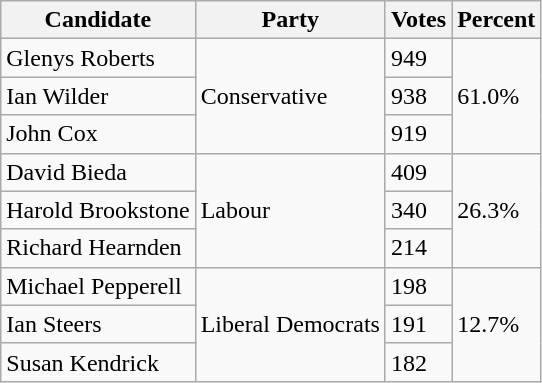<table class="wikitable">
<tr>
<th>Candidate</th>
<th>Party</th>
<th>Votes</th>
<th>Percent</th>
</tr>
<tr>
<td>Glenys Roberts</td>
<td rowspan="3">Conservative</td>
<td>949</td>
<td rowspan="3">61.0%</td>
</tr>
<tr>
<td>Ian Wilder</td>
<td>938</td>
</tr>
<tr>
<td>John Cox</td>
<td>919</td>
</tr>
<tr>
<td>David Bieda</td>
<td rowspan="3">Labour</td>
<td>409</td>
<td rowspan="3">26.3%</td>
</tr>
<tr>
<td>Harold Brookstone</td>
<td>340</td>
</tr>
<tr>
<td>Richard Hearnden</td>
<td>214</td>
</tr>
<tr>
<td>Michael Pepperell</td>
<td rowspan="3">Liberal Democrats</td>
<td>198</td>
<td rowspan="3">12.7%</td>
</tr>
<tr>
<td>Ian Steers</td>
<td>191</td>
</tr>
<tr>
<td>Susan Kendrick</td>
<td>182</td>
</tr>
</table>
